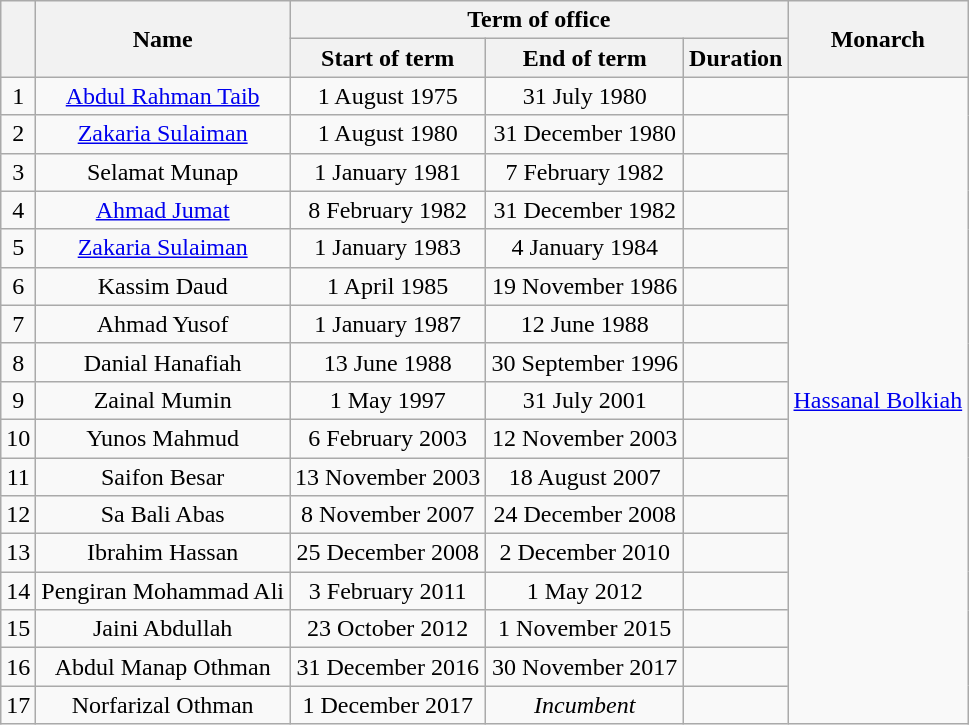<table class="wikitable" style="text-align:center">
<tr>
<th rowspan="2"></th>
<th rowspan="2">Name</th>
<th colspan="3">Term of office</th>
<th rowspan="2">Monarch</th>
</tr>
<tr>
<th>Start of term</th>
<th>End of term</th>
<th>Duration</th>
</tr>
<tr>
<td>1</td>
<td><a href='#'>Abdul Rahman Taib</a></td>
<td>1 August 1975</td>
<td>31 July 1980</td>
<td></td>
<td rowspan="17"><a href='#'>Hassanal Bolkiah</a></td>
</tr>
<tr>
<td>2</td>
<td><a href='#'>Zakaria Sulaiman</a></td>
<td>1 August 1980</td>
<td>31 December 1980</td>
<td></td>
</tr>
<tr>
<td>3</td>
<td>Selamat Munap</td>
<td>1 January 1981</td>
<td>7 February 1982</td>
<td></td>
</tr>
<tr>
<td>4</td>
<td><a href='#'>Ahmad Jumat</a></td>
<td>8 February 1982</td>
<td>31 December 1982</td>
<td></td>
</tr>
<tr>
<td>5</td>
<td><a href='#'>Zakaria Sulaiman</a></td>
<td>1 January 1983</td>
<td>4 January 1984</td>
<td></td>
</tr>
<tr>
<td>6</td>
<td>Kassim Daud</td>
<td>1 April 1985</td>
<td>19 November 1986</td>
<td></td>
</tr>
<tr>
<td>7</td>
<td>Ahmad Yusof</td>
<td>1 January 1987</td>
<td>12 June 1988</td>
<td></td>
</tr>
<tr>
<td>8</td>
<td>Danial Hanafiah</td>
<td>13 June 1988</td>
<td>30 September 1996</td>
<td></td>
</tr>
<tr>
<td>9</td>
<td>Zainal Mumin</td>
<td>1 May 1997</td>
<td>31 July 2001</td>
<td></td>
</tr>
<tr>
<td>10</td>
<td>Yunos Mahmud</td>
<td>6 February 2003</td>
<td>12 November 2003</td>
<td></td>
</tr>
<tr>
<td>11</td>
<td>Saifon Besar</td>
<td>13 November 2003</td>
<td>18 August 2007</td>
<td></td>
</tr>
<tr>
<td>12</td>
<td>Sa Bali Abas</td>
<td>8 November 2007</td>
<td>24 December 2008</td>
<td></td>
</tr>
<tr>
<td>13</td>
<td>Ibrahim Hassan</td>
<td>25 December 2008</td>
<td>2 December 2010</td>
<td></td>
</tr>
<tr>
<td>14</td>
<td>Pengiran Mohammad Ali</td>
<td>3 February 2011</td>
<td>1 May 2012</td>
<td></td>
</tr>
<tr>
<td>15</td>
<td>Jaini Abdullah</td>
<td>23 October 2012</td>
<td>1 November 2015</td>
<td></td>
</tr>
<tr>
<td>16</td>
<td>Abdul Manap Othman</td>
<td>31 December 2016</td>
<td>30 November 2017</td>
<td></td>
</tr>
<tr>
<td>17</td>
<td>Norfarizal Othman</td>
<td>1 December 2017</td>
<td><em>Incumbent</em></td>
<td></td>
</tr>
</table>
